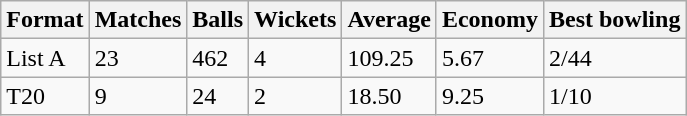<table class="wikitable">
<tr>
<th>Format</th>
<th>Matches</th>
<th>Balls</th>
<th>Wickets</th>
<th>Average</th>
<th>Economy</th>
<th>Best bowling</th>
</tr>
<tr>
<td>List A</td>
<td>23</td>
<td>462</td>
<td>4</td>
<td>109.25</td>
<td>5.67</td>
<td>2/44</td>
</tr>
<tr>
<td>T20</td>
<td>9</td>
<td>24</td>
<td>2</td>
<td>18.50</td>
<td>9.25</td>
<td>1/10</td>
</tr>
</table>
